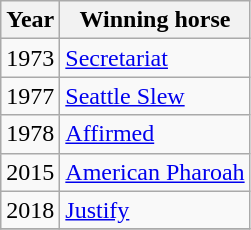<table class = "wikitable unsortable" style="text-align:center">
<tr>
<th>Year</th>
<th>Winning horse</th>
</tr>
<tr>
<td>1973</td>
<td align=left><a href='#'>Secretariat</a></td>
</tr>
<tr>
<td>1977</td>
<td align=left><a href='#'>Seattle Slew</a></td>
</tr>
<tr>
<td>1978</td>
<td align=left><a href='#'>Affirmed</a></td>
</tr>
<tr>
<td>2015</td>
<td align=left><a href='#'>American Pharoah</a></td>
</tr>
<tr>
<td>2018</td>
<td align=left><a href='#'>Justify</a></td>
</tr>
<tr>
</tr>
</table>
